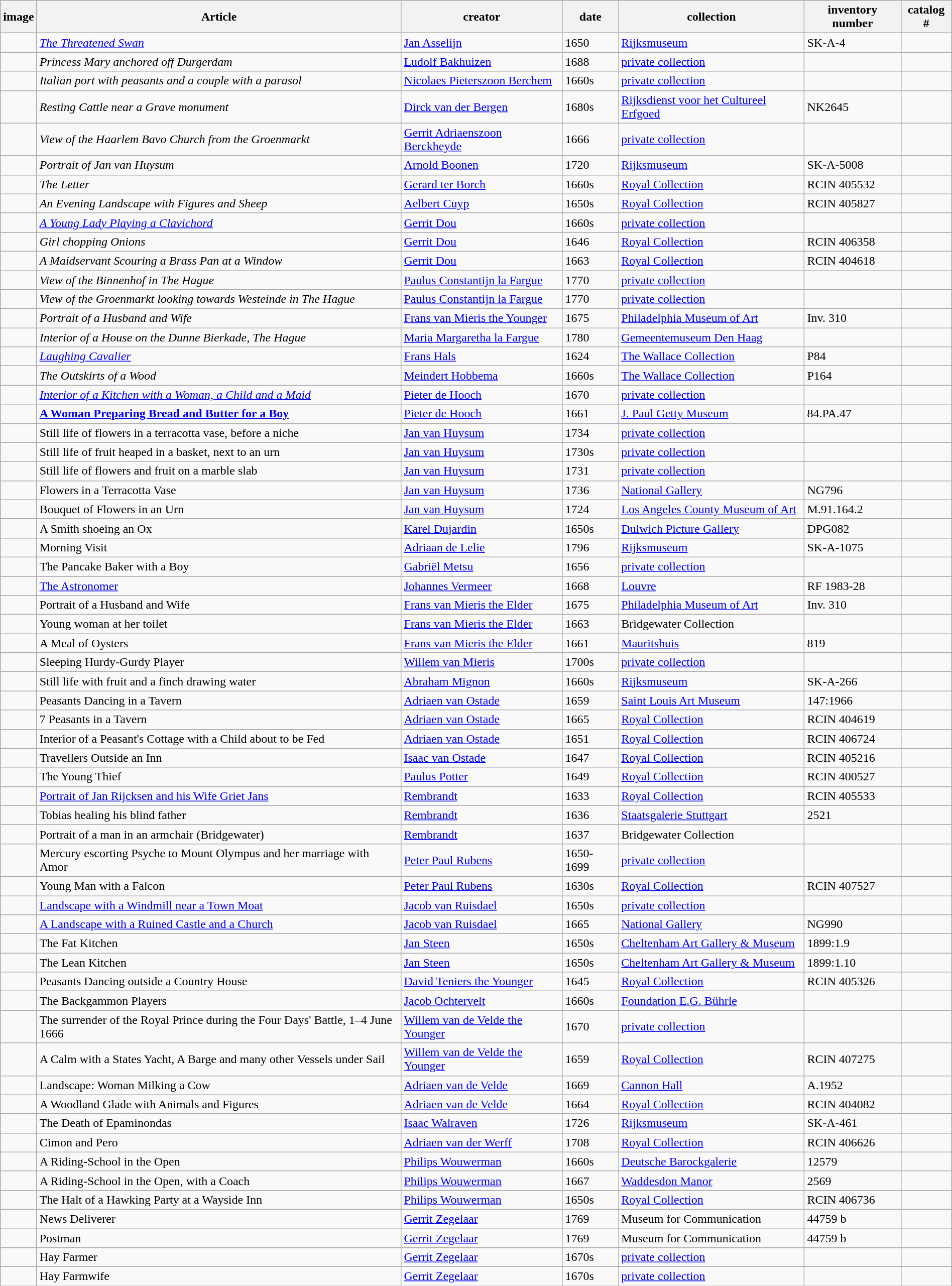<table class='wikitable sortable' style="width:100%">
<tr>
<th>image</th>
<th>Article</th>
<th>creator</th>
<th>date</th>
<th>collection</th>
<th>inventory number</th>
<th>catalog #</th>
</tr>
<tr>
<td></td>
<td><em><a href='#'>The Threatened Swan</a></em></td>
<td><a href='#'>Jan Asselijn</a></td>
<td>1650</td>
<td><a href='#'>Rijksmuseum</a></td>
<td>SK-A-4</td>
<td></td>
</tr>
<tr>
<td></td>
<td><em>Princess Mary anchored off Durgerdam</em></td>
<td><a href='#'>Ludolf Bakhuizen</a></td>
<td>1688</td>
<td><a href='#'>private collection</a></td>
<td></td>
<td></td>
</tr>
<tr>
<td></td>
<td><em>Italian port with peasants and a couple with a parasol</em></td>
<td><a href='#'>Nicolaes Pieterszoon Berchem</a></td>
<td>1660s</td>
<td><a href='#'>private collection</a></td>
<td></td>
<td></td>
</tr>
<tr>
<td></td>
<td><em>Resting Cattle near a Grave monument</em></td>
<td><a href='#'>Dirck van der Bergen</a></td>
<td>1680s</td>
<td><a href='#'>Rijksdienst voor het Cultureel Erfgoed</a></td>
<td>NK2645</td>
<td></td>
</tr>
<tr>
<td></td>
<td><em>View of the Haarlem Bavo Church from the Groenmarkt</em></td>
<td><a href='#'>Gerrit Adriaenszoon Berckheyde</a></td>
<td>1666</td>
<td><a href='#'>private collection</a></td>
<td></td>
<td></td>
</tr>
<tr>
<td></td>
<td><em>Portrait of Jan van Huysum</em></td>
<td><a href='#'>Arnold Boonen</a></td>
<td>1720</td>
<td><a href='#'>Rijksmuseum</a></td>
<td>SK-A-5008</td>
<td></td>
</tr>
<tr>
<td></td>
<td><em>The Letter</em></td>
<td><a href='#'>Gerard ter Borch</a></td>
<td>1660s</td>
<td><a href='#'>Royal Collection</a></td>
<td>RCIN 405532</td>
<td></td>
</tr>
<tr>
<td></td>
<td><em>An Evening Landscape with Figures and Sheep</em></td>
<td><a href='#'>Aelbert Cuyp</a></td>
<td>1650s</td>
<td><a href='#'>Royal Collection</a></td>
<td>RCIN 405827</td>
<td></td>
</tr>
<tr>
<td></td>
<td><em><a href='#'>A Young Lady Playing a Clavichord</a></em></td>
<td><a href='#'>Gerrit Dou</a></td>
<td>1660s</td>
<td><a href='#'>private collection</a></td>
<td></td>
<td></td>
</tr>
<tr>
<td></td>
<td><em>Girl chopping Onions</em></td>
<td><a href='#'>Gerrit Dou</a></td>
<td>1646</td>
<td><a href='#'>Royal Collection</a></td>
<td>RCIN 406358</td>
<td></td>
</tr>
<tr>
<td></td>
<td><em>A Maidservant Scouring a Brass Pan at a Window</em></td>
<td><a href='#'>Gerrit Dou</a></td>
<td>1663</td>
<td><a href='#'>Royal Collection</a></td>
<td>RCIN 404618</td>
<td></td>
</tr>
<tr>
<td></td>
<td><em>View of the Binnenhof in The Hague</em></td>
<td><a href='#'>Paulus Constantijn la Fargue</a></td>
<td>1770</td>
<td><a href='#'>private collection</a></td>
<td></td>
<td></td>
</tr>
<tr>
<td></td>
<td><em>View of the Groenmarkt looking towards Westeinde in The Hague</em></td>
<td><a href='#'>Paulus Constantijn la Fargue</a></td>
<td>1770</td>
<td><a href='#'>private collection</a></td>
<td></td>
<td></td>
</tr>
<tr>
<td></td>
<td><em>Portrait of a Husband and Wife</em></td>
<td><a href='#'>Frans van Mieris the Younger</a></td>
<td>1675</td>
<td><a href='#'>Philadelphia Museum of Art</a></td>
<td>Inv. 310</td>
<td></td>
</tr>
<tr>
<td></td>
<td><em>Interior of a House on the Dunne Bierkade, The Hague</em></td>
<td><a href='#'>Maria Margaretha la Fargue</a></td>
<td>1780</td>
<td><a href='#'>Gemeentemuseum Den Haag</a></td>
<td></td>
<td></td>
</tr>
<tr>
<td></td>
<td><em><a href='#'>Laughing Cavalier</a></em></td>
<td><a href='#'>Frans Hals</a></td>
<td>1624</td>
<td><a href='#'>The Wallace Collection</a></td>
<td>P84</td>
<td></td>
</tr>
<tr>
<td></td>
<td><em>The Outskirts of a Wood</em></td>
<td><a href='#'>Meindert Hobbema</a></td>
<td>1660s</td>
<td><a href='#'>The Wallace Collection</a></td>
<td>P164</td>
<td></td>
</tr>
<tr>
<td></td>
<td><em><a href='#'>Interior of a Kitchen with a Woman, a Child and a Maid</a></em></td>
<td><a href='#'>Pieter de Hooch</a></td>
<td>1670</td>
<td><a href='#'>private collection</a></td>
<td></td>
<td></td>
</tr>
<tr>
<td></td>
<td><strong><a href='#'>A Woman Preparing Bread and Butter for a Boy</a><em></td>
<td><a href='#'>Pieter de Hooch</a></td>
<td>1661</td>
<td><a href='#'>J. Paul Getty Museum</a></td>
<td>84.PA.47</td>
<td></td>
</tr>
<tr>
<td></td>
<td></em>Still life of flowers in a terracotta vase, before a niche<em></td>
<td><a href='#'>Jan van Huysum</a></td>
<td>1734</td>
<td><a href='#'>private collection</a></td>
<td></td>
<td></td>
</tr>
<tr>
<td></td>
<td></em>Still life of fruit heaped in a basket, next to an urn<em></td>
<td><a href='#'>Jan van Huysum</a></td>
<td>1730s</td>
<td><a href='#'>private collection</a></td>
<td></td>
<td></td>
</tr>
<tr>
<td></td>
<td></em>Still life of flowers and fruit on a marble slab<em></td>
<td><a href='#'>Jan van Huysum</a></td>
<td>1731</td>
<td><a href='#'>private collection</a></td>
<td></td>
<td></td>
</tr>
<tr>
<td></td>
<td></em>Flowers in a Terracotta Vase<em></td>
<td><a href='#'>Jan van Huysum</a></td>
<td>1736</td>
<td><a href='#'>National Gallery</a></td>
<td>NG796</td>
<td></td>
</tr>
<tr>
<td></td>
<td></em>Bouquet of Flowers in an Urn<em></td>
<td><a href='#'>Jan van Huysum</a></td>
<td>1724</td>
<td><a href='#'>Los Angeles County Museum of Art</a></td>
<td>M.91.164.2</td>
<td></td>
</tr>
<tr>
<td></td>
<td></em>A Smith shoeing an Ox<em></td>
<td><a href='#'>Karel Dujardin</a></td>
<td>1650s</td>
<td><a href='#'>Dulwich Picture Gallery</a></td>
<td>DPG082</td>
<td></td>
</tr>
<tr>
<td></td>
<td></em>Morning Visit<em></td>
<td><a href='#'>Adriaan de Lelie</a></td>
<td>1796</td>
<td><a href='#'>Rijksmuseum</a></td>
<td>SK-A-1075</td>
<td></td>
</tr>
<tr>
<td></td>
<td></em>The Pancake Baker with a Boy<em></td>
<td><a href='#'>Gabriël Metsu</a></td>
<td>1656</td>
<td><a href='#'>private collection</a></td>
<td></td>
<td></td>
</tr>
<tr>
<td></td>
<td></em><a href='#'>The Astronomer</a><em></td>
<td><a href='#'>Johannes Vermeer</a></td>
<td>1668</td>
<td><a href='#'>Louvre</a></td>
<td>RF 1983-28</td>
<td></td>
</tr>
<tr>
<td></td>
<td></em>Portrait of a Husband and Wife<em></td>
<td><a href='#'>Frans van Mieris the Elder</a></td>
<td>1675</td>
<td><a href='#'>Philadelphia Museum of Art</a></td>
<td>Inv. 310</td>
<td></td>
</tr>
<tr>
<td></td>
<td></em>Young woman at her toilet<em></td>
<td><a href='#'>Frans van Mieris the Elder</a></td>
<td>1663</td>
<td></em>Bridgewater Collection<em></td>
<td></td>
<td></td>
</tr>
<tr>
<td></td>
<td></em>A Meal of Oysters<em></td>
<td><a href='#'>Frans van Mieris the Elder</a></td>
<td>1661</td>
<td><a href='#'>Mauritshuis</a></td>
<td>819</td>
<td></td>
</tr>
<tr>
<td></td>
<td></em>Sleeping Hurdy-Gurdy Player<em></td>
<td><a href='#'>Willem van Mieris</a></td>
<td>1700s</td>
<td><a href='#'>private collection</a></td>
<td></td>
<td></td>
</tr>
<tr>
<td></td>
<td></em>Still life with fruit and a finch drawing water<em></td>
<td><a href='#'>Abraham Mignon</a></td>
<td>1660s</td>
<td><a href='#'>Rijksmuseum</a></td>
<td>SK-A-266</td>
<td></td>
</tr>
<tr>
<td></td>
<td></em>Peasants Dancing in a Tavern<em></td>
<td><a href='#'>Adriaen van Ostade</a></td>
<td>1659</td>
<td><a href='#'>Saint Louis Art Museum</a></td>
<td>147:1966</td>
<td></td>
</tr>
<tr>
<td></td>
<td></em>7 Peasants in a Tavern<em></td>
<td><a href='#'>Adriaen van Ostade</a></td>
<td>1665</td>
<td><a href='#'>Royal Collection</a></td>
<td>RCIN 404619</td>
<td></td>
</tr>
<tr>
<td></td>
<td></em>Interior of a Peasant's Cottage with a Child about to be Fed<em></td>
<td><a href='#'>Adriaen van Ostade</a></td>
<td>1651</td>
<td><a href='#'>Royal Collection</a></td>
<td>RCIN 406724</td>
<td></td>
</tr>
<tr>
<td></td>
<td></em>Travellers Outside an Inn<em></td>
<td><a href='#'>Isaac van Ostade</a></td>
<td>1647</td>
<td><a href='#'>Royal Collection</a></td>
<td>RCIN 405216</td>
<td></td>
</tr>
<tr>
<td></td>
<td></em>The Young Thief<em></td>
<td><a href='#'>Paulus Potter</a></td>
<td>1649</td>
<td><a href='#'>Royal Collection</a></td>
<td>RCIN 400527</td>
<td></td>
</tr>
<tr>
<td></td>
<td></em><a href='#'>Portrait of Jan Rijcksen and his Wife Griet Jans</a><em></td>
<td><a href='#'>Rembrandt</a></td>
<td>1633</td>
<td><a href='#'>Royal Collection</a></td>
<td>RCIN 405533</td>
<td></td>
</tr>
<tr>
<td></td>
<td></em>Tobias healing his blind father<em></td>
<td><a href='#'>Rembrandt</a></td>
<td>1636</td>
<td><a href='#'>Staatsgalerie Stuttgart</a></td>
<td>2521</td>
<td></td>
</tr>
<tr>
<td></td>
<td></em>Portrait of a man in an armchair (Bridgewater)<em></td>
<td><a href='#'>Rembrandt</a></td>
<td>1637</td>
<td></em>Bridgewater Collection<em></td>
<td></td>
<td></td>
</tr>
<tr>
<td></td>
<td></em>Mercury escorting Psyche to Mount Olympus and her marriage with Amor<em></td>
<td><a href='#'>Peter Paul Rubens</a></td>
<td>1650-1699</td>
<td><a href='#'>private collection</a></td>
<td></td>
<td></td>
</tr>
<tr>
<td></td>
<td></em>Young Man with a Falcon<em></td>
<td><a href='#'>Peter Paul Rubens</a></td>
<td>1630s</td>
<td><a href='#'>Royal Collection</a></td>
<td>RCIN 407527</td>
<td></td>
</tr>
<tr>
<td></td>
<td></em><a href='#'>Landscape with a Windmill near a Town Moat</a><em></td>
<td><a href='#'>Jacob van Ruisdael</a></td>
<td>1650s</td>
<td><a href='#'>private collection</a></td>
<td></td>
<td></td>
</tr>
<tr>
<td></td>
<td></em><a href='#'>A Landscape with a Ruined Castle and a Church</a><em></td>
<td><a href='#'>Jacob van Ruisdael</a></td>
<td>1665</td>
<td><a href='#'>National Gallery</a></td>
<td>NG990</td>
<td></td>
</tr>
<tr>
<td></td>
<td></em>The Fat Kitchen<em></td>
<td><a href='#'>Jan Steen</a></td>
<td>1650s</td>
<td><a href='#'>Cheltenham Art Gallery & Museum</a></td>
<td>1899:1.9</td>
<td></td>
</tr>
<tr>
<td></td>
<td></em>The Lean Kitchen<em></td>
<td><a href='#'>Jan Steen</a></td>
<td>1650s</td>
<td><a href='#'>Cheltenham Art Gallery & Museum</a></td>
<td>1899:1.10</td>
<td></td>
</tr>
<tr>
<td></td>
<td></em>Peasants Dancing outside a Country House<em></td>
<td><a href='#'>David Teniers the Younger</a></td>
<td>1645</td>
<td><a href='#'>Royal Collection</a></td>
<td>RCIN 405326</td>
<td></td>
</tr>
<tr>
<td></td>
<td></em>The Backgammon Players<em></td>
<td><a href='#'>Jacob Ochtervelt</a></td>
<td>1660s</td>
<td><a href='#'>Foundation E.G. Bührle</a></td>
<td></td>
<td></td>
</tr>
<tr>
<td></td>
<td></em>The surrender of the Royal Prince during the Four Days' Battle, 1–4 June 1666<em></td>
<td><a href='#'>Willem van de Velde the Younger</a></td>
<td>1670</td>
<td><a href='#'>private collection</a></td>
<td></td>
<td></td>
</tr>
<tr>
<td></td>
<td></em>A Calm with a States Yacht, A Barge and many other Vessels under Sail<em></td>
<td><a href='#'>Willem van de Velde the Younger</a></td>
<td>1659</td>
<td><a href='#'>Royal Collection</a></td>
<td>RCIN 407275</td>
<td></td>
</tr>
<tr>
<td></td>
<td></em>Landscape: Woman Milking a Cow<em></td>
<td><a href='#'>Adriaen van de Velde</a></td>
<td>1669</td>
<td><a href='#'>Cannon Hall</a></td>
<td>A.1952</td>
<td></td>
</tr>
<tr>
<td></td>
<td></em>A Woodland Glade with Animals and Figures<em></td>
<td><a href='#'>Adriaen van de Velde</a></td>
<td>1664</td>
<td><a href='#'>Royal Collection</a></td>
<td>RCIN 404082</td>
<td></td>
</tr>
<tr>
<td></td>
<td></em>The Death of Epaminondas<em></td>
<td><a href='#'>Isaac Walraven</a></td>
<td>1726</td>
<td><a href='#'>Rijksmuseum</a></td>
<td>SK-A-461</td>
<td></td>
</tr>
<tr>
<td></td>
<td></em>Cimon and Pero<em></td>
<td><a href='#'>Adriaen van der Werff</a></td>
<td>1708</td>
<td><a href='#'>Royal Collection</a></td>
<td>RCIN 406626</td>
<td></td>
</tr>
<tr>
<td></td>
<td></em>A Riding-School in the Open<em></td>
<td><a href='#'>Philips Wouwerman</a></td>
<td>1660s</td>
<td><a href='#'>Deutsche Barockgalerie</a></td>
<td>12579</td>
<td></td>
</tr>
<tr>
<td></td>
<td></em>A Riding-School in the Open, with a Coach<em></td>
<td><a href='#'>Philips Wouwerman</a></td>
<td>1667</td>
<td><a href='#'>Waddesdon Manor</a></td>
<td>2569</td>
<td></td>
</tr>
<tr>
<td></td>
<td></em>The Halt of a Hawking Party at a Wayside Inn<em></td>
<td><a href='#'>Philips Wouwerman</a></td>
<td>1650s</td>
<td><a href='#'>Royal Collection</a></td>
<td>RCIN 406736</td>
<td></td>
</tr>
<tr>
<td></td>
<td></em>News Deliverer<em></td>
<td><a href='#'>Gerrit Zegelaar</a></td>
<td>1769</td>
<td></em>Museum for Communication<em></td>
<td>44759 b</td>
<td></td>
</tr>
<tr>
<td></td>
<td></em>Postman<em></td>
<td><a href='#'>Gerrit Zegelaar</a></td>
<td>1769</td>
<td></em>Museum for Communication<em></td>
<td>44759 b</td>
<td></td>
</tr>
<tr>
<td></td>
<td></em>Hay Farmer<em></td>
<td><a href='#'>Gerrit Zegelaar</a></td>
<td>1670s</td>
<td><a href='#'>private collection</a></td>
<td></td>
<td></td>
</tr>
<tr>
<td></td>
<td></em>Hay Farmwife<em></td>
<td><a href='#'>Gerrit Zegelaar</a></td>
<td>1670s</td>
<td><a href='#'>private collection</a></td>
<td></td>
<td></td>
</tr>
</table>
